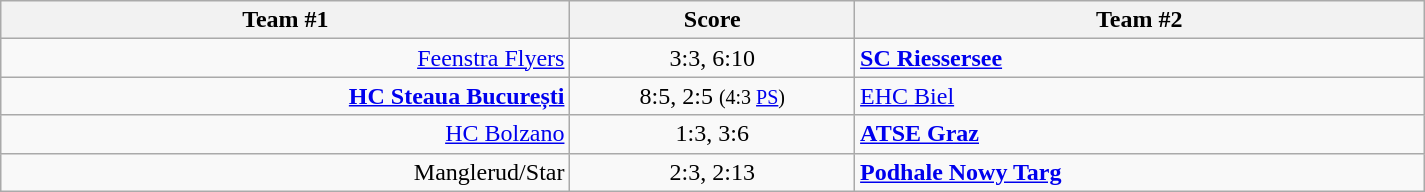<table class="wikitable" style="text-align: center;">
<tr>
<th width=22%>Team #1</th>
<th width=11%>Score</th>
<th width=22%>Team #2</th>
</tr>
<tr>
<td style="text-align: right;"><a href='#'>Feenstra Flyers</a> </td>
<td>3:3, 6:10</td>
<td style="text-align: left;"> <strong><a href='#'>SC Riessersee</a></strong></td>
</tr>
<tr>
<td style="text-align: right;"><strong><a href='#'>HC Steaua București</a></strong> </td>
<td>8:5, 2:5 <small>(4:3 <a href='#'>PS</a>)</small></td>
<td style="text-align: left;"> <a href='#'>EHC Biel</a></td>
</tr>
<tr>
<td style="text-align: right;"><a href='#'>HC Bolzano</a> </td>
<td>1:3, 3:6</td>
<td style="text-align: left;"> <strong><a href='#'>ATSE Graz</a></strong></td>
</tr>
<tr>
<td style="text-align: right;">Manglerud/Star </td>
<td>2:3, 2:13</td>
<td style="text-align: left;"> <strong><a href='#'>Podhale Nowy Targ</a></strong></td>
</tr>
</table>
